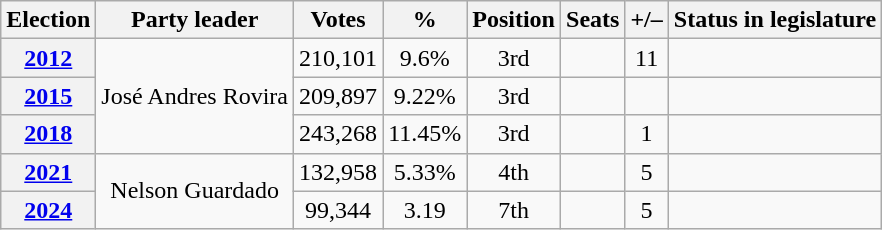<table class="wikitable" style="text-align:center">
<tr>
<th><strong>Election</strong></th>
<th>Party leader</th>
<th scope="col"><strong>Votes</strong></th>
<th scope="col"><strong>%</strong></th>
<th><strong>Position</strong></th>
<th scope="col">Seats</th>
<th><strong>+/–</strong></th>
<th><strong>Status in legislature</strong></th>
</tr>
<tr>
<th><a href='#'>2012</a></th>
<td rowspan="3">José Andres Rovira</td>
<td>210,101</td>
<td>9.6%</td>
<td> 3rd</td>
<td></td>
<td> 11</td>
<td></td>
</tr>
<tr>
<th><a href='#'>2015</a></th>
<td>209,897</td>
<td>9.22%</td>
<td> 3rd</td>
<td></td>
<td></td>
<td></td>
</tr>
<tr>
<th><a href='#'>2018</a></th>
<td>243,268</td>
<td>11.45%</td>
<td> 3rd</td>
<td></td>
<td> 1</td>
<td></td>
</tr>
<tr>
<th><a href='#'>2021</a></th>
<td rowspan="2">Nelson Guardado</td>
<td>132,958</td>
<td>5.33%</td>
<td> 4th</td>
<td></td>
<td> 5</td>
<td></td>
</tr>
<tr>
<th><a href='#'>2024</a></th>
<td>99,344</td>
<td>3.19</td>
<td> 7th</td>
<td></td>
<td> 5</td>
<td></td>
</tr>
</table>
